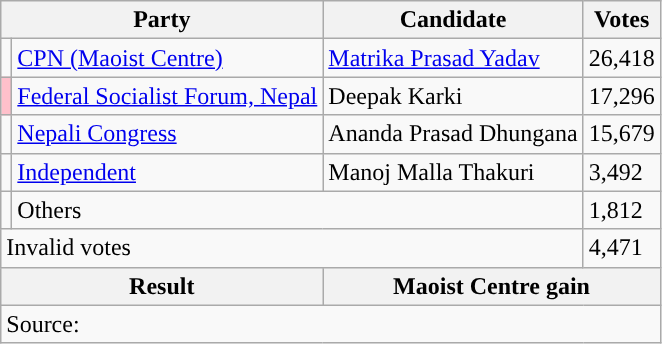<table class="wikitable">
<tr>
<th colspan="2">Party</th>
<th>Candidate</th>
<th>Votes</th>
</tr>
<tr>
<td style="background-color:"></td>
<td><a href='#'>CPN (Maoist Centre)</a></td>
<td><a href='#'>Matrika Prasad Yadav</a></td>
<td>26,418</td>
</tr>
<tr>
<td style="background-color:#ffc0cb"></td>
<td><a href='#'>Federal Socialist Forum, Nepal</a></td>
<td>Deepak Karki</td>
<td>17,296</td>
</tr>
<tr>
<td style="background-color:"></td>
<td><a href='#'>Nepali Congress</a></td>
<td>Ananda Prasad Dhungana</td>
<td>15,679</td>
</tr>
<tr>
<td style="background-color:"></td>
<td><a href='#'>Independent</a></td>
<td>Manoj Malla Thakuri</td>
<td>3,492</td>
</tr>
<tr>
<td></td>
<td colspan="2">Others</td>
<td>1,812</td>
</tr>
<tr>
<td colspan="3">Invalid votes</td>
<td>4,471</td>
</tr>
<tr>
<th colspan="2">Result</th>
<th colspan="2">Maoist Centre gain</th>
</tr>
<tr>
<td colspan="4">Source: </td>
</tr>
</table>
